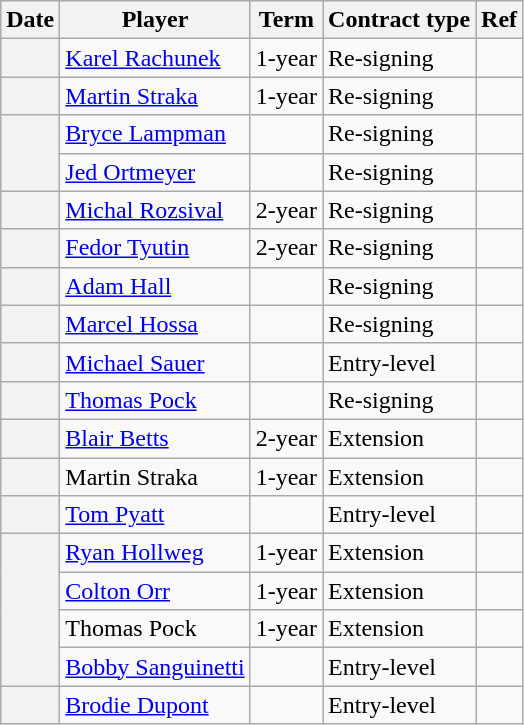<table class="wikitable plainrowheaders">
<tr style="background:#ddd; text-align:center;">
<th>Date</th>
<th>Player</th>
<th>Term</th>
<th>Contract type</th>
<th>Ref</th>
</tr>
<tr>
<th scope="row"></th>
<td><a href='#'>Karel Rachunek</a></td>
<td>1-year</td>
<td>Re-signing</td>
<td></td>
</tr>
<tr>
<th scope="row"></th>
<td><a href='#'>Martin Straka</a></td>
<td>1-year</td>
<td>Re-signing</td>
<td></td>
</tr>
<tr>
<th scope="row" rowspan=2></th>
<td><a href='#'>Bryce Lampman</a></td>
<td></td>
<td>Re-signing</td>
<td></td>
</tr>
<tr>
<td><a href='#'>Jed Ortmeyer</a></td>
<td></td>
<td>Re-signing</td>
<td></td>
</tr>
<tr>
<th scope="row"></th>
<td><a href='#'>Michal Rozsival</a></td>
<td>2-year</td>
<td>Re-signing</td>
<td></td>
</tr>
<tr>
<th scope="row"></th>
<td><a href='#'>Fedor Tyutin</a></td>
<td>2-year</td>
<td>Re-signing</td>
<td></td>
</tr>
<tr>
<th scope="row"></th>
<td><a href='#'>Adam Hall</a></td>
<td></td>
<td>Re-signing</td>
<td></td>
</tr>
<tr>
<th scope="row"></th>
<td><a href='#'>Marcel Hossa</a></td>
<td></td>
<td>Re-signing</td>
<td></td>
</tr>
<tr>
<th scope="row"></th>
<td><a href='#'>Michael Sauer</a></td>
<td></td>
<td>Entry-level</td>
<td></td>
</tr>
<tr>
<th scope="row"></th>
<td><a href='#'>Thomas Pock</a></td>
<td></td>
<td>Re-signing</td>
<td></td>
</tr>
<tr>
<th scope="row"></th>
<td><a href='#'>Blair Betts</a></td>
<td>2-year</td>
<td>Extension</td>
<td></td>
</tr>
<tr>
<th scope="row"></th>
<td>Martin Straka</td>
<td>1-year</td>
<td>Extension</td>
<td></td>
</tr>
<tr>
<th scope="row"></th>
<td><a href='#'>Tom Pyatt</a></td>
<td></td>
<td>Entry-level</td>
<td></td>
</tr>
<tr>
<th scope="row" rowspan=4></th>
<td><a href='#'>Ryan Hollweg</a></td>
<td>1-year</td>
<td>Extension</td>
<td></td>
</tr>
<tr>
<td><a href='#'>Colton Orr</a></td>
<td>1-year</td>
<td>Extension</td>
<td></td>
</tr>
<tr>
<td>Thomas Pock</td>
<td>1-year</td>
<td>Extension</td>
<td></td>
</tr>
<tr>
<td><a href='#'>Bobby Sanguinetti</a></td>
<td></td>
<td>Entry-level</td>
<td></td>
</tr>
<tr>
<th scope="row"></th>
<td><a href='#'>Brodie Dupont</a></td>
<td></td>
<td>Entry-level</td>
<td></td>
</tr>
</table>
